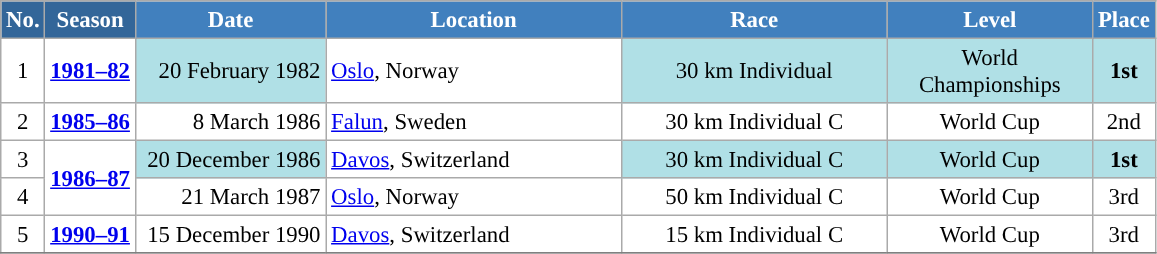<table class="wikitable sortable" style="font-size:95%; text-align:center; border:grey solid 1px; border-collapse:collapse; background:#ffffff;">
<tr style="background:#efefef;">
<th style="background-color:#369; color:white;">No.</th>
<th style="background-color:#369; color:white;">Season</th>
<th style="background-color:#4180be; color:white; width:120px;">Date</th>
<th style="background-color:#4180be; color:white; width:190px;">Location</th>
<th style="background-color:#4180be; color:white; width:170px;">Race</th>
<th style="background-color:#4180be; color:white; width:130px;">Level</th>
<th style="background-color:#4180be; color:white;">Place</th>
</tr>
<tr>
<td align=center>1</td>
<td rowspan=1 align=center><strong><a href='#'>1981–82</a></strong></td>
<td bgcolor="#BOEOE6" align=right>20 February 1982</td>
<td align=left> <a href='#'>Oslo</a>, Norway</td>
<td bgcolor="#BOEOE6">30 km Individual</td>
<td bgcolor="#BOEOE6">World Championships</td>
<td bgcolor="#BOEOE6"><strong>1st</strong></td>
</tr>
<tr>
<td align=center>2</td>
<td rowspan=1 align=center><strong><a href='#'>1985–86</a></strong></td>
<td align=right>8 March 1986</td>
<td align=left> <a href='#'>Falun</a>, Sweden</td>
<td>30 km Individual C</td>
<td>World Cup</td>
<td>2nd</td>
</tr>
<tr>
<td align=center>3</td>
<td rowspan=2 align=center><strong><a href='#'>1986–87</a></strong></td>
<td bgcolor="#BOEOE6" align=right>20 December 1986</td>
<td align=left> <a href='#'>Davos</a>, Switzerland</td>
<td bgcolor="#BOEOE6">30 km Individual C</td>
<td bgcolor="#BOEOE6">World Cup</td>
<td bgcolor="#BOEOE6"><strong>1st</strong></td>
</tr>
<tr>
<td align=center>4</td>
<td align=right>21 March 1987</td>
<td align=left> <a href='#'>Oslo</a>, Norway</td>
<td>50 km Individual C</td>
<td>World Cup</td>
<td>3rd</td>
</tr>
<tr>
<td align=center>5</td>
<td rowspan=1 align=center><strong><a href='#'>1990–91</a></strong></td>
<td align=right>15 December 1990</td>
<td align=left> <a href='#'>Davos</a>, Switzerland</td>
<td>15 km Individual C</td>
<td>World Cup</td>
<td>3rd</td>
</tr>
<tr>
</tr>
</table>
